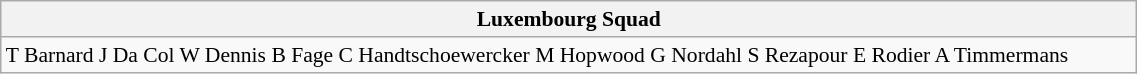<table class="wikitable" style="text-align:left; font-size:90%; width:60%">
<tr>
<th colspan="100%">Luxembourg Squad</th>
</tr>
<tr valign="top">
<td>T Barnard J Da Col W Dennis B Fage C Handtschoewercker M Hopwood G Nordahl  S Rezapour E Rodier A Timmermans</td>
</tr>
</table>
